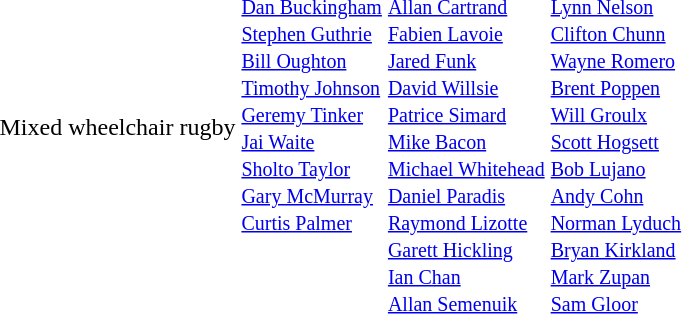<table>
<tr>
<td>Mixed wheelchair rugby</td>
<td valign=top> <br><br><small><a href='#'>Dan Buckingham</a> <br>
<a href='#'>Stephen Guthrie</a> <br>
<a href='#'>Bill Oughton</a> <br>
<a href='#'>Timothy Johnson</a> <br>
<a href='#'>Geremy Tinker</a> <br>
<a href='#'>Jai Waite</a> <br>
<a href='#'>Sholto Taylor</a> <br>
<a href='#'>Gary McMurray</a> <br>
<a href='#'>Curtis Palmer</a></small></td>
<td valign=top> <br><br><small><a href='#'>Allan Cartrand</a> <br>
<a href='#'>Fabien Lavoie</a> <br>
<a href='#'>Jared Funk</a> <br>
<a href='#'>David Willsie</a> <br>
<a href='#'>Patrice Simard</a> <br>
<a href='#'>Mike Bacon</a> <br>
<a href='#'>Michael Whitehead</a> <br>
<a href='#'>Daniel Paradis</a> <br>
<a href='#'>Raymond Lizotte</a> <br>
<a href='#'>Garett Hickling</a> <br>
<a href='#'>Ian Chan</a> <br>
<a href='#'>Allan Semenuik</a></small></td>
<td valign=top> <br><br><small><a href='#'>Lynn Nelson</a> <br>
<a href='#'>Clifton Chunn</a> <br>
<a href='#'>Wayne Romero</a> <br>
<a href='#'>Brent Poppen</a> <br>
<a href='#'>Will Groulx</a> <br>
<a href='#'>Scott Hogsett</a> <br>
<a href='#'>Bob Lujano</a> <br>
<a href='#'>Andy Cohn</a> <br>
<a href='#'>Norman Lyduch</a> <br>
<a href='#'>Bryan Kirkland</a> <br>
<a href='#'>Mark Zupan</a> <br>
<a href='#'>Sam Gloor</a></small></td>
</tr>
</table>
